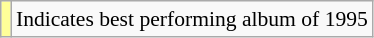<table class="wikitable" style="font-size:90%;">
<tr>
<td style="background-color:#FFFF99"></td>
<td>Indicates best performing album of 1995</td>
</tr>
</table>
